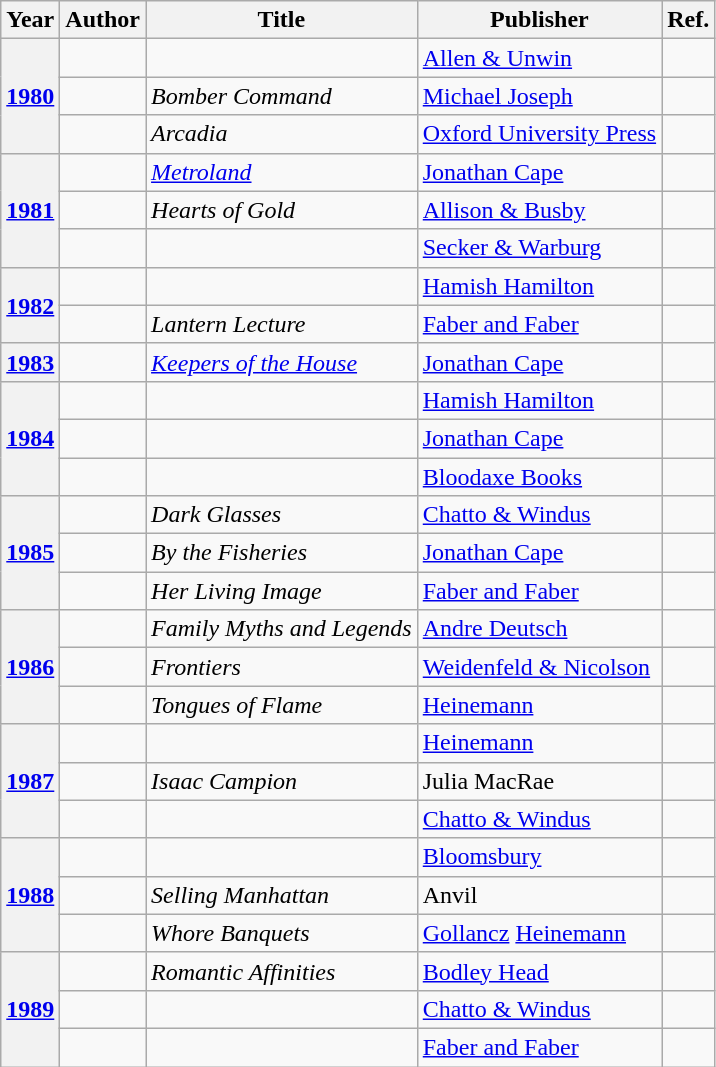<table class="wikitable sortable mw-collapsible">
<tr>
<th>Year</th>
<th>Author</th>
<th>Title</th>
<th>Publisher</th>
<th>Ref.</th>
</tr>
<tr>
<th rowspan="3"><a href='#'>1980</a></th>
<td></td>
<td><em></em></td>
<td><a href='#'>Allen & Unwin</a></td>
<td></td>
</tr>
<tr>
<td></td>
<td><em>Bomber Command</em></td>
<td><a href='#'>Michael Joseph</a></td>
<td></td>
</tr>
<tr>
<td></td>
<td><em>Arcadia</em></td>
<td><a href='#'>Oxford University Press</a></td>
<td></td>
</tr>
<tr>
<th rowspan="3"><a href='#'>1981</a></th>
<td></td>
<td><em><a href='#'>Metroland</a></em></td>
<td><a href='#'>Jonathan Cape</a></td>
<td></td>
</tr>
<tr>
<td></td>
<td><em>Hearts of Gold</em></td>
<td><a href='#'>Allison & Busby</a></td>
<td></td>
</tr>
<tr>
<td></td>
<td><em></em></td>
<td><a href='#'>Secker & Warburg</a></td>
<td></td>
</tr>
<tr>
<th rowspan="2"><a href='#'>1982</a></th>
<td></td>
<td><em></em></td>
<td><a href='#'>Hamish Hamilton</a></td>
<td></td>
</tr>
<tr>
<td></td>
<td><em>Lantern Lecture</em></td>
<td><a href='#'>Faber and Faber</a></td>
<td></td>
</tr>
<tr>
<th><a href='#'>1983</a></th>
<td></td>
<td><em><a href='#'>Keepers of the House</a></em></td>
<td><a href='#'>Jonathan Cape</a></td>
<td></td>
</tr>
<tr>
<th rowspan="3"><a href='#'>1984</a></th>
<td></td>
<td><em></em></td>
<td><a href='#'>Hamish Hamilton</a></td>
<td></td>
</tr>
<tr>
<td></td>
<td><em></em></td>
<td><a href='#'>Jonathan Cape</a></td>
<td></td>
</tr>
<tr>
<td></td>
<td><em></em></td>
<td><a href='#'>Bloodaxe Books</a></td>
<td></td>
</tr>
<tr>
<th rowspan="3"><a href='#'>1985</a></th>
<td></td>
<td><em>Dark Glasses</em></td>
<td><a href='#'>Chatto & Windus</a></td>
<td></td>
</tr>
<tr>
<td></td>
<td><em>By the Fisheries</em></td>
<td><a href='#'>Jonathan Cape</a></td>
<td></td>
</tr>
<tr>
<td></td>
<td><em>Her Living Image</em></td>
<td><a href='#'>Faber and Faber</a></td>
<td></td>
</tr>
<tr>
<th rowspan="3"><a href='#'>1986</a></th>
<td></td>
<td><em>Family Myths and Legends</em></td>
<td><a href='#'>Andre Deutsch</a></td>
<td></td>
</tr>
<tr>
<td></td>
<td><em>Frontiers</em></td>
<td><a href='#'>Weidenfeld & Nicolson</a></td>
<td></td>
</tr>
<tr>
<td></td>
<td><em>Tongues of Flame</em></td>
<td><a href='#'>Heinemann</a></td>
<td></td>
</tr>
<tr>
<th rowspan="3"><a href='#'>1987</a></th>
<td></td>
<td><em></em></td>
<td><a href='#'>Heinemann</a></td>
<td></td>
</tr>
<tr>
<td></td>
<td><em>Isaac Campion</em></td>
<td>Julia MacRae</td>
<td></td>
</tr>
<tr>
<td></td>
<td><em></em></td>
<td><a href='#'>Chatto & Windus</a></td>
<td></td>
</tr>
<tr>
<th rowspan="3"><a href='#'>1988</a></th>
<td></td>
<td><em></em></td>
<td><a href='#'>Bloomsbury</a></td>
<td></td>
</tr>
<tr>
<td></td>
<td><em>Selling Manhattan</em></td>
<td>Anvil</td>
<td></td>
</tr>
<tr>
<td></td>
<td><em>Whore Banquets</em></td>
<td><a href='#'>Gollancz</a> <a href='#'>Heinemann</a></td>
<td></td>
</tr>
<tr>
<th rowspan="3"><a href='#'>1989</a></th>
<td></td>
<td><em>Romantic Affinities</em></td>
<td><a href='#'>Bodley Head</a></td>
<td></td>
</tr>
<tr>
<td></td>
<td><em></em></td>
<td><a href='#'>Chatto & Windus</a></td>
<td></td>
</tr>
<tr>
<td></td>
<td><em></em></td>
<td><a href='#'>Faber and Faber</a></td>
<td></td>
</tr>
</table>
